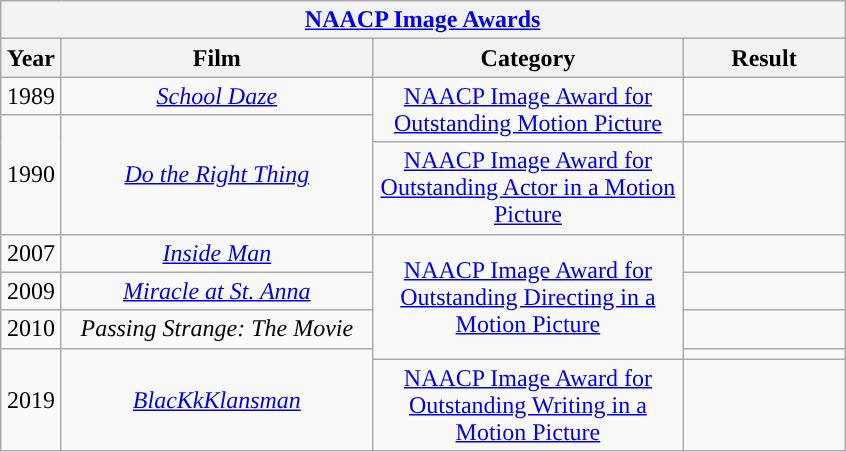<table class="wikitable">
<tr>
<th colspan="4" align="center"><a href='#'>NAACP Image Awards</a></th>
</tr>
<tr>
<th width="33">Year</th>
<th width="200">Film</th>
<th width="200">Category</th>
<th width="100">Result</th>
</tr>
<tr>
<td align="center">1989</td>
<td align="center"><em><a href='#'>School Daze</a></em></td>
<td rowspan="2" align="center"><a href='#'>NAACP Image Award for Outstanding Motion Picture</a></td>
<td></td>
</tr>
<tr>
<td align="center" rowspan="2">1990</td>
<td align="center" rowspan="2"><em><a href='#'>Do the Right Thing</a></em></td>
<td></td>
</tr>
<tr>
<td align="center"><a href='#'>NAACP Image Award for Outstanding Actor in a Motion Picture</a></td>
<td></td>
</tr>
<tr>
<td align="center">2007</td>
<td align="center"><em><a href='#'>Inside Man</a></em></td>
<td rowspan="4" align="center"><a href='#'>NAACP Image Award for Outstanding Directing in a Motion Picture</a></td>
<td></td>
</tr>
<tr>
<td align="center">2009</td>
<td align="center"><em><a href='#'>Miracle at St. Anna</a></em></td>
<td></td>
</tr>
<tr>
<td align="center">2010</td>
<td align="center"><em>Passing Strange: The Movie</em></td>
<td></td>
</tr>
<tr>
<td align="center" rowspan="2">2019</td>
<td align="center" rowspan="2"><em><a href='#'>BlacKkKlansman</a></em></td>
<td></td>
</tr>
<tr>
<td align="center"><a href='#'>NAACP Image Award for Outstanding Writing in a Motion Picture</a></td>
<td></td>
</tr>
</table>
